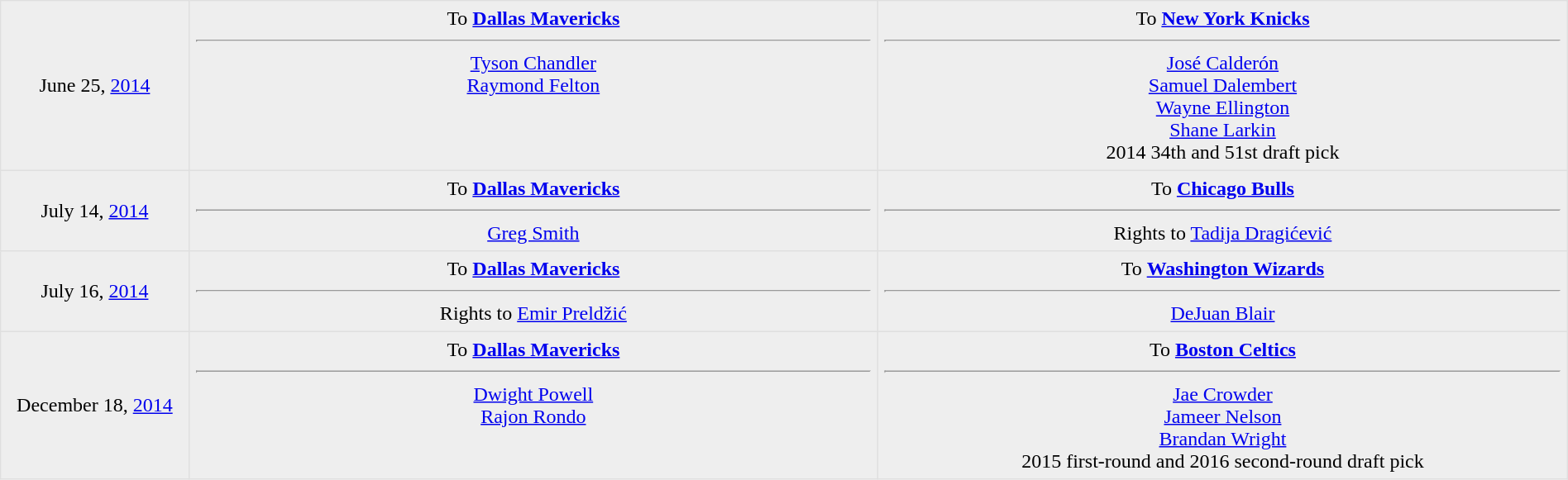<table border=1 style="border-collapse:collapse; text-align: center; width: 100%" bordercolor="#DFDFDF" cellpadding="5">
<tr bgcolor="eeeeee">
<td style="width:12%">June 25, <a href='#'>2014</a></td>
<td style="width:44%" valign="top">To <strong><a href='#'>Dallas Mavericks</a></strong><hr><a href='#'>Tyson Chandler</a><br><a href='#'>Raymond Felton</a></td>
<td style="width:44%" valign="top">To <strong><a href='#'>New York Knicks</a></strong><hr><a href='#'>José Calderón</a><br><a href='#'>Samuel Dalembert</a><br><a href='#'>Wayne Ellington</a><br><a href='#'>Shane Larkin</a><br>2014 34th and 51st draft pick</td>
</tr>
<tr bgcolor="eeeeee">
<td style="width:12%">July 14, <a href='#'>2014</a></td>
<td style="width:44%" valign="top">To <strong><a href='#'>Dallas Mavericks</a></strong><hr><a href='#'>Greg Smith</a></td>
<td style="width:44%" valign="top">To <strong><a href='#'>Chicago Bulls</a></strong><hr>Rights to <a href='#'>Tadija Dragićević</a></td>
</tr>
<tr bgcolor="eeeeee">
<td style="width:12%">July 16, <a href='#'>2014</a></td>
<td style="width:44%" valign="top">To <strong><a href='#'>Dallas Mavericks</a></strong><hr>Rights to <a href='#'>Emir Preldžić</a></td>
<td style="width:44%" valign="top">To <strong><a href='#'>Washington Wizards</a></strong><hr><a href='#'>DeJuan Blair</a></td>
</tr>
<tr bgcolor="eeeeee">
<td style="width:12%">December 18, <a href='#'>2014</a></td>
<td style="width:44%" valign="top">To <strong><a href='#'>Dallas Mavericks</a></strong><hr><a href='#'>Dwight Powell</a><br><a href='#'>Rajon Rondo</a></td>
<td style="width:44%" valign="top">To <strong><a href='#'>Boston Celtics</a></strong><hr><a href='#'>Jae Crowder</a><br><a href='#'>Jameer Nelson</a><br><a href='#'>Brandan Wright</a><br>2015 first-round and 2016 second-round draft pick</td>
</tr>
</table>
